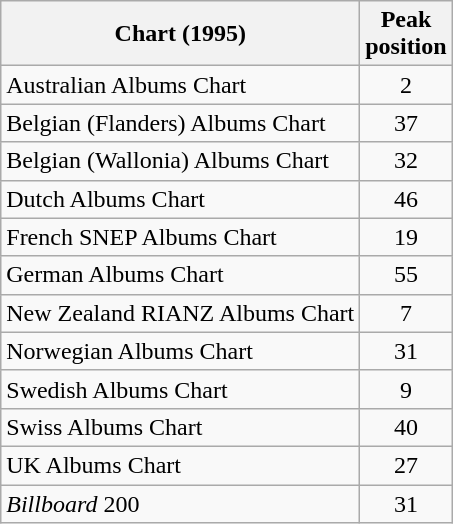<table class="wikitable sortable">
<tr>
<th>Chart (1995)</th>
<th>Peak<br>position</th>
</tr>
<tr>
<td>Australian Albums Chart</td>
<td style="text-align:center;">2</td>
</tr>
<tr>
<td>Belgian (Flanders) Albums Chart</td>
<td style="text-align:center;">37</td>
</tr>
<tr>
<td>Belgian (Wallonia) Albums Chart</td>
<td style="text-align:center;">32</td>
</tr>
<tr>
<td>Dutch Albums Chart</td>
<td style="text-align:center;">46</td>
</tr>
<tr>
<td>French SNEP Albums Chart</td>
<td style="text-align:center;">19</td>
</tr>
<tr>
<td>German Albums Chart</td>
<td style="text-align:center;">55</td>
</tr>
<tr>
<td>New Zealand RIANZ Albums Chart</td>
<td style="text-align:center;">7</td>
</tr>
<tr>
<td>Norwegian Albums Chart</td>
<td style="text-align:center;">31</td>
</tr>
<tr>
<td>Swedish Albums Chart</td>
<td style="text-align:center;">9</td>
</tr>
<tr>
<td>Swiss Albums Chart</td>
<td style="text-align:center;">40</td>
</tr>
<tr>
<td>UK Albums Chart</td>
<td style="text-align:center;">27</td>
</tr>
<tr>
<td><em>Billboard</em> 200</td>
<td style="text-align:center;">31</td>
</tr>
</table>
